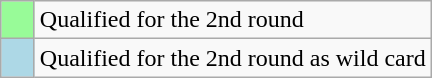<table class="wikitable">
<tr>
<td width=15px bgcolor=#98fb98></td>
<td>Qualified for the 2nd round</td>
</tr>
<tr>
<td width=15px bgcolor=lightblue></td>
<td>Qualified for the 2nd round as wild card</td>
</tr>
</table>
